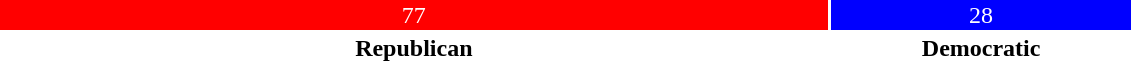<table style="width:60%; text-align:center;">
<tr style="color:white;">
<td style="background:red; width:73.333%;">77</td>
<td style="background:blue; width:26.667%;">28</td>
</tr>
<tr>
<td><span><strong>Republican</strong></span></td>
<td><span><strong>Democratic</strong></span></td>
</tr>
</table>
